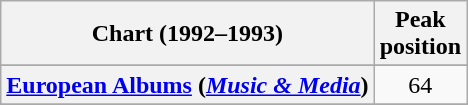<table class="wikitable sortable plainrowheaders" style="text-align:center">
<tr>
<th scope="col">Chart (1992–1993)</th>
<th scope="col">Peak<br>position</th>
</tr>
<tr>
</tr>
<tr>
</tr>
<tr>
<th scope="row"><a href='#'>European Albums</a> (<em><a href='#'>Music & Media</a></em>)</th>
<td>64</td>
</tr>
<tr>
</tr>
<tr>
</tr>
<tr>
</tr>
<tr>
</tr>
</table>
